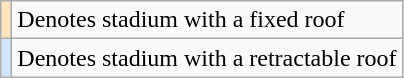<table class="wikitable plainrowheaders">
<tr>
<th scope="col" style="text-align:center; background-color:#ffe6bd"></th>
<td>Denotes stadium with a fixed roof</td>
</tr>
<tr>
<th scope="col" style="text-align:center; background-color:#d0e7ff"></th>
<td>Denotes stadium with a retractable roof</td>
</tr>
</table>
